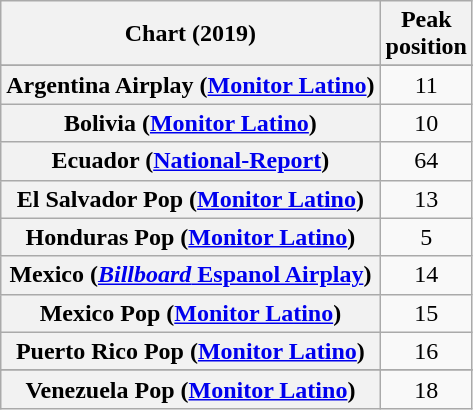<table class="wikitable sortable plainrowheaders" style="text-align:center">
<tr>
<th scope="col">Chart (2019)</th>
<th scope="col">Peak<br> position</th>
</tr>
<tr>
</tr>
<tr>
<th scope="row">Argentina Airplay (<a href='#'>Monitor Latino</a>)</th>
<td>11</td>
</tr>
<tr>
<th scope="row">Bolivia (<a href='#'>Monitor Latino</a>)</th>
<td>10</td>
</tr>
<tr>
<th scope="row">Ecuador (<a href='#'>National-Report</a>)</th>
<td>64</td>
</tr>
<tr>
<th scope="row">El Salvador Pop (<a href='#'>Monitor Latino</a>)</th>
<td>13</td>
</tr>
<tr>
<th scope="row">Honduras Pop (<a href='#'>Monitor Latino</a>)</th>
<td>5</td>
</tr>
<tr>
<th scope="row">Mexico (<a href='#'><em>Billboard</em> Espanol Airplay</a>)</th>
<td>14</td>
</tr>
<tr>
<th scope="row">Mexico Pop (<a href='#'>Monitor Latino</a>)</th>
<td>15</td>
</tr>
<tr>
<th scope="row">Puerto Rico Pop (<a href='#'>Monitor Latino</a>)</th>
<td>16</td>
</tr>
<tr>
</tr>
<tr>
<th scope="row">Venezuela Pop (<a href='#'>Monitor Latino</a>)</th>
<td>18</td>
</tr>
</table>
